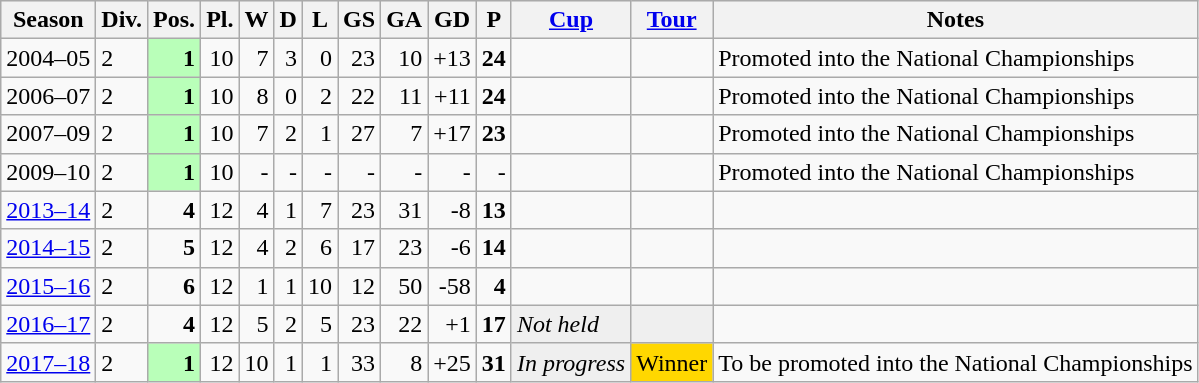<table class="wikitable">
<tr style="background:#efefef;">
<th>Season</th>
<th>Div.</th>
<th>Pos.</th>
<th>Pl.</th>
<th>W</th>
<th>D</th>
<th>L</th>
<th>GS</th>
<th>GA</th>
<th>GD</th>
<th>P</th>
<th><a href='#'>Cup</a></th>
<th><a href='#'>Tour</a></th>
<th>Notes</th>
</tr>
<tr>
<td>2004–05</td>
<td>2</td>
<td align=right bgcolor=#B9FFB9><strong>1</strong></td>
<td align=right>10</td>
<td align=right>7</td>
<td align=right>3</td>
<td align=right>0</td>
<td align=right>23</td>
<td align=right>10</td>
<td align=right>+13</td>
<td align=right><strong>24</strong></td>
<td></td>
<td></td>
<td>Promoted into the National Championships</td>
</tr>
<tr>
<td>2006–07</td>
<td>2</td>
<td align=right bgcolor=#B9FFB9><strong>1</strong></td>
<td align=right>10</td>
<td align=right>8</td>
<td align=right>0</td>
<td align=right>2</td>
<td align=right>22</td>
<td align=right>11</td>
<td align=right>+11</td>
<td align=right><strong>24</strong></td>
<td></td>
<td></td>
<td>Promoted into the National Championships</td>
</tr>
<tr>
<td>2007–09</td>
<td>2</td>
<td align=right bgcolor=#B9FFB9><strong>1</strong></td>
<td align=right>10</td>
<td align=right>7</td>
<td align=right>2</td>
<td align=right>1</td>
<td align=right>27</td>
<td align=right>7</td>
<td align=right>+17</td>
<td align=right><strong>23</strong></td>
<td></td>
<td></td>
<td>Promoted into the National Championships</td>
</tr>
<tr>
<td>2009–10</td>
<td>2</td>
<td align=right bgcolor=#B9FFB9><strong>1</strong></td>
<td align=right>10</td>
<td align=right>-</td>
<td align=right>-</td>
<td align=right>-</td>
<td align=right>-</td>
<td align=right>-</td>
<td align=right>-</td>
<td align=right>-</td>
<td></td>
<td></td>
<td>Promoted into the National Championships</td>
</tr>
<tr>
<td><a href='#'>2013–14</a></td>
<td>2</td>
<td align=right><strong>4</strong></td>
<td align=right>12</td>
<td align=right>4</td>
<td align=right>1</td>
<td align=right>7</td>
<td align=right>23</td>
<td align=right>31</td>
<td align=right>-8</td>
<td align=right><strong>13</strong></td>
<td></td>
<td></td>
<td></td>
</tr>
<tr>
<td><a href='#'>2014–15</a></td>
<td>2</td>
<td align=right><strong>5</strong></td>
<td align=right>12</td>
<td align=right>4</td>
<td align=right>2</td>
<td align=right>6</td>
<td align=right>17</td>
<td align=right>23</td>
<td align=right>-6</td>
<td align=right><strong>14</strong></td>
<td></td>
<td></td>
<td></td>
</tr>
<tr>
<td><a href='#'>2015–16</a></td>
<td>2</td>
<td align=right><strong>6</strong></td>
<td align=right>12</td>
<td align=right>1</td>
<td align=right>1</td>
<td align=right>10</td>
<td align=right>12</td>
<td align=right>50</td>
<td align=right>-58</td>
<td align=right><strong>4</strong></td>
<td></td>
<td></td>
<td></td>
</tr>
<tr>
<td><a href='#'>2016–17</a></td>
<td>2</td>
<td align=right><strong>4</strong></td>
<td align=right>12</td>
<td align=right>5</td>
<td align=right>2</td>
<td align=right>5</td>
<td align=right>23</td>
<td align=right>22</td>
<td align=right>+1</td>
<td align=right><strong>17</strong></td>
<td bgcolor=EFEFEF><em>Not held</em></td>
<td bgcolor=EFEFEF></td>
<td></td>
</tr>
<tr>
<td><a href='#'>2017–18</a></td>
<td>2</td>
<td align=right bgcolor=#B9FFB9><strong>1</strong></td>
<td align=right>12</td>
<td align=right>10</td>
<td align=right>1</td>
<td align=right>1</td>
<td align=right>33</td>
<td align=right>8</td>
<td align=right>+25</td>
<td align=right><strong>31</strong></td>
<td bgcolor=EFEFEF><em>In progress</em></td>
<td bgcolor=gold>Winner</td>
<td>To be promoted into the National Championships</td>
</tr>
</table>
